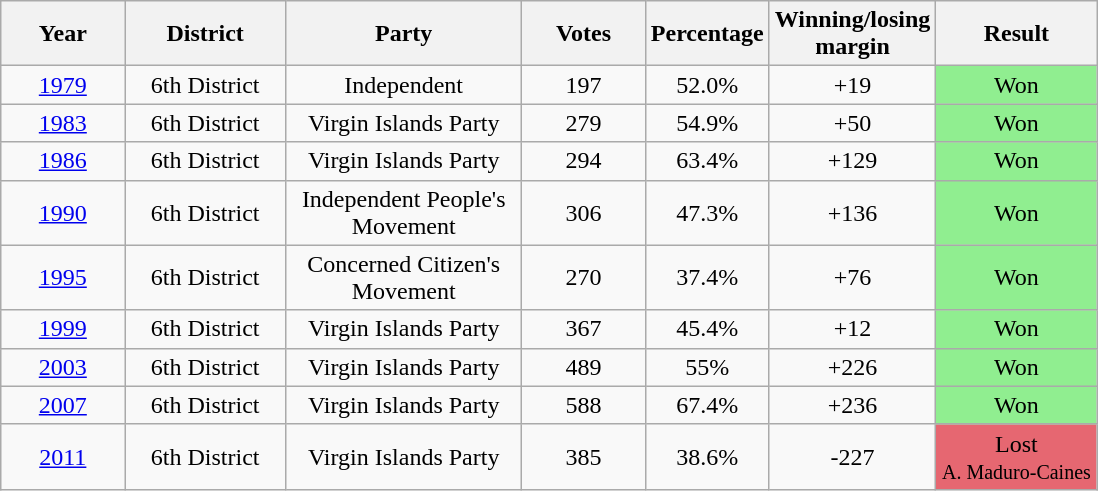<table class="wikitable" style="margin: 1em auto 1em auto">
<tr>
<th align="center" width="75">Year</th>
<th align="center" width="100">District</th>
<th align="center" width="150">Party</th>
<th align="center" width="75">Votes</th>
<th align="center" width="75">Percentage</th>
<th align="center" width="75">Winning/losing margin</th>
<th align="center" width="100">Result</th>
</tr>
<tr>
<td align="center"><a href='#'>1979</a></td>
<td align="center">6th District</td>
<td align="center">Independent</td>
<td align="center">197</td>
<td align="center">52.0%</td>
<td align="center">+19</td>
<td align="center" style="background: #90EE90;">Won</td>
</tr>
<tr>
<td align="center"><a href='#'>1983</a></td>
<td align="center">6th District</td>
<td align="center">Virgin Islands Party</td>
<td align="center">279</td>
<td align="center">54.9%</td>
<td align="center">+50</td>
<td align="center" style="background: #90EE90;">Won</td>
</tr>
<tr>
<td align="center"><a href='#'>1986</a></td>
<td align="center">6th District</td>
<td align="center">Virgin Islands Party</td>
<td align="center">294</td>
<td align="center">63.4%</td>
<td align="center">+129</td>
<td align="center" style="background: #90EE90;">Won</td>
</tr>
<tr>
<td align="center"><a href='#'>1990</a></td>
<td align="center">6th District</td>
<td align="center">Independent People's Movement</td>
<td align="center">306</td>
<td align="center">47.3%</td>
<td align="center">+136</td>
<td align="center" style="background: #90EE90;">Won</td>
</tr>
<tr>
<td align="center"><a href='#'>1995</a></td>
<td align="center">6th District</td>
<td align="center">Concerned Citizen's Movement</td>
<td align="center">270</td>
<td align="center">37.4%</td>
<td align="center">+76</td>
<td align="center" style="background: #90EE90;">Won</td>
</tr>
<tr>
<td align="center"><a href='#'>1999</a></td>
<td align="center">6th District</td>
<td align="center">Virgin Islands Party</td>
<td align="center">367</td>
<td align="center">45.4%</td>
<td align="center">+12</td>
<td align="center" style="background: #90EE90;">Won</td>
</tr>
<tr>
<td align="center"><a href='#'>2003</a></td>
<td align="center">6th District</td>
<td align="center">Virgin Islands Party</td>
<td align="center">489</td>
<td align="center">55%</td>
<td align="center">+226</td>
<td align="center" style="background: #90EE90;">Won</td>
</tr>
<tr>
<td align="center"><a href='#'>2007</a></td>
<td align="center">6th District</td>
<td align="center">Virgin Islands Party</td>
<td align="center">588</td>
<td align="center">67.4%</td>
<td align="center">+236</td>
<td align="center" style="background: #90EE90;">Won</td>
</tr>
<tr>
<td align="center"><a href='#'>2011</a></td>
<td align="center">6th District</td>
<td align="center">Virgin Islands Party</td>
<td align="center">385</td>
<td align="center">38.6%</td>
<td align="center">-227</td>
<td align="center" style="background: #E66771;">Lost<br><small>A. Maduro-Caines</small></td>
</tr>
</table>
